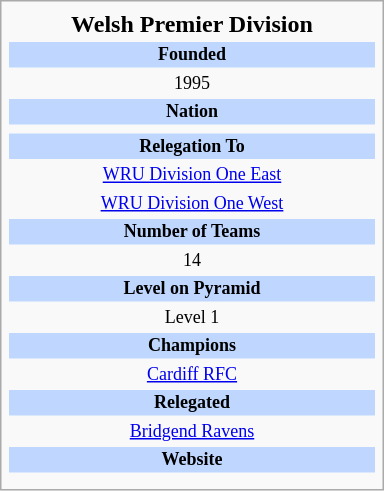<table class="infobox rugby" style="width: 16em; text-align: center;">
<tr>
<th style="font-size: 16px;">Welsh Premier Division</th>
</tr>
<tr>
<td style="font-size: 12px; background: #BFD7FF;"><strong>Founded</strong></td>
</tr>
<tr>
<td style="font-size: 12px;">1995</td>
</tr>
<tr>
<td style="font-size: 12px; background: #BFD7FF;"><strong>Nation</strong></td>
</tr>
<tr>
<td style="font-size: 12px;"></td>
</tr>
<tr>
<td style="font-size: 12px; background: #BFD7FF;"><strong>Relegation To</strong></td>
</tr>
<tr>
<td style="font-size: 12px;"><a href='#'>WRU Division One East</a></td>
</tr>
<tr>
<td style="font-size: 12px;"><a href='#'>WRU Division One West</a></td>
</tr>
<tr>
<td style="font-size: 12px; background: #BFD7FF;"><strong>Number of Teams</strong></td>
</tr>
<tr>
<td style="font-size: 12px;">14</td>
</tr>
<tr>
<td style="font-size: 12px; background: #BFD7FF;"><strong>Level on Pyramid</strong></td>
</tr>
<tr>
<td style="font-size: 12px;">Level 1</td>
</tr>
<tr>
<td style="font-size: 12px; background: #BFD7FF;"><strong>Champions</strong></td>
</tr>
<tr>
<td style="font-size: 12px;"><a href='#'>Cardiff RFC</a></td>
</tr>
<tr>
<td style="font-size: 12px; background: #BFD7FF;"><strong>Relegated</strong></td>
</tr>
<tr>
<td style="font-size: 12px;"><a href='#'>Bridgend Ravens</a></td>
</tr>
<tr>
<td style="font-size: 12px; background: #BFD7FF;"><strong>Website</strong></td>
</tr>
<tr>
<td style="font-size: 12px;"></td>
</tr>
<tr>
</tr>
</table>
